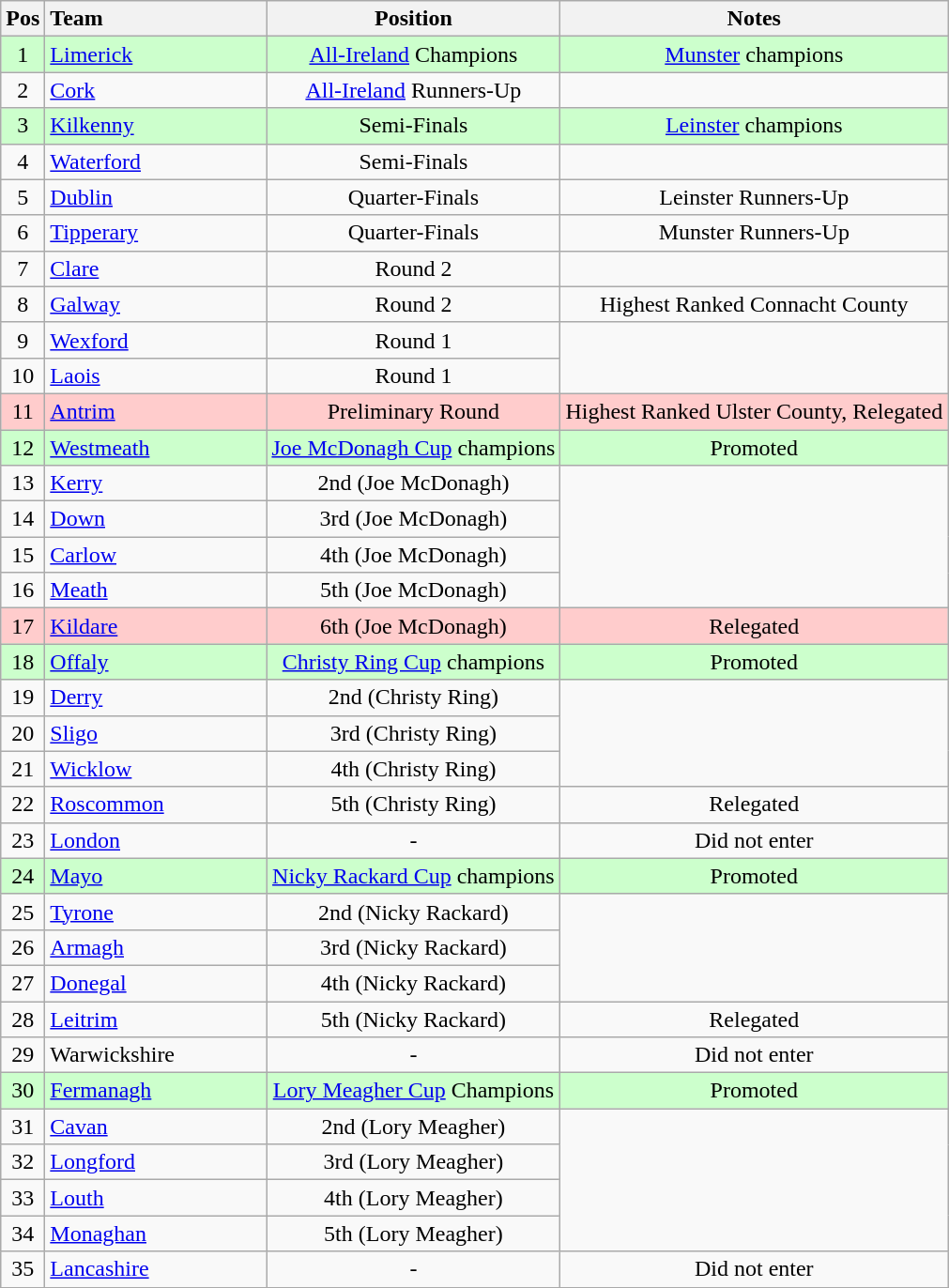<table class="wikitable" style="text-align:center">
<tr>
<th>Pos</th>
<th width="150" style="text-align:left;">Team</th>
<th>Position</th>
<th>Notes</th>
</tr>
<tr style="background:#ccffcc">
<td>1</td>
<td align="left"> <a href='#'>Limerick</a></td>
<td><a href='#'>All-Ireland</a> Champions</td>
<td><a href='#'>Munster</a> champions</td>
</tr>
<tr>
<td>2</td>
<td align="left"> <a href='#'>Cork</a></td>
<td><a href='#'>All-Ireland</a> Runners-Up</td>
<td></td>
</tr>
<tr style="background:#ccffcc">
<td>3</td>
<td align="left"> <a href='#'>Kilkenny</a></td>
<td>Semi-Finals</td>
<td><a href='#'>Leinster</a> champions</td>
</tr>
<tr>
<td>4</td>
<td align="left"> <a href='#'>Waterford</a></td>
<td>Semi-Finals</td>
<td></td>
</tr>
<tr>
<td>5</td>
<td align="left"> <a href='#'>Dublin</a></td>
<td>Quarter-Finals</td>
<td>Leinster Runners-Up</td>
</tr>
<tr>
<td>6</td>
<td align="left"> <a href='#'>Tipperary</a></td>
<td>Quarter-Finals</td>
<td>Munster Runners-Up</td>
</tr>
<tr>
<td>7</td>
<td align="left"> <a href='#'>Clare</a></td>
<td>Round 2</td>
<td></td>
</tr>
<tr>
<td>8</td>
<td align="left"> <a href='#'>Galway</a></td>
<td>Round 2</td>
<td>Highest Ranked Connacht County</td>
</tr>
<tr>
<td>9</td>
<td align="left"> <a href='#'>Wexford</a></td>
<td>Round 1</td>
<td rowspan="2"></td>
</tr>
<tr>
<td>10</td>
<td align="left"> <a href='#'>Laois</a></td>
<td>Round 1</td>
</tr>
<tr style="background:#ffcccc">
<td>11</td>
<td align="left"> <a href='#'>Antrim</a></td>
<td>Preliminary Round</td>
<td>Highest Ranked Ulster County, Relegated</td>
</tr>
<tr style="background:#ccffcc">
<td>12</td>
<td align="left"> <a href='#'>Westmeath</a></td>
<td><a href='#'>Joe McDonagh Cup</a> champions</td>
<td>Promoted</td>
</tr>
<tr>
<td>13</td>
<td align="left"> <a href='#'>Kerry</a></td>
<td>2nd (Joe McDonagh)</td>
<td rowspan="4"></td>
</tr>
<tr>
<td>14</td>
<td align="left"> <a href='#'>Down</a></td>
<td>3rd (Joe McDonagh)</td>
</tr>
<tr>
<td>15</td>
<td align="left"> <a href='#'>Carlow</a></td>
<td>4th (Joe McDonagh)</td>
</tr>
<tr>
<td>16</td>
<td align="left"> <a href='#'>Meath</a></td>
<td>5th (Joe McDonagh)</td>
</tr>
<tr style="background:#ffcccc">
<td>17</td>
<td style="text-align:left;"> <a href='#'>Kildare</a></td>
<td>6th (Joe McDonagh)</td>
<td>Relegated</td>
</tr>
<tr style="background:#ccffcc">
<td>18</td>
<td align="left"> <a href='#'>Offaly</a></td>
<td><a href='#'>Christy Ring Cup</a> champions</td>
<td>Promoted</td>
</tr>
<tr>
<td>19</td>
<td style="text-align:left;"> <a href='#'>Derry</a></td>
<td>2nd (Christy Ring)</td>
<td rowspan="3"></td>
</tr>
<tr>
<td>20</td>
<td style="text-align:left;"> <a href='#'>Sligo</a></td>
<td>3rd (Christy Ring)</td>
</tr>
<tr>
<td>21</td>
<td style="text-align:left;"> <a href='#'>Wicklow</a></td>
<td>4th (Christy Ring)</td>
</tr>
<tr>
<td>22</td>
<td align="left"> <a href='#'>Roscommon</a></td>
<td>5th (Christy Ring)</td>
<td>Relegated</td>
</tr>
<tr>
<td>23</td>
<td style="text-align:left;"> <a href='#'>London</a></td>
<td>-</td>
<td>Did not enter</td>
</tr>
<tr style="background:#ccffcc">
<td>24</td>
<td style="text-align:left;"> <a href='#'>Mayo</a></td>
<td><a href='#'>Nicky Rackard Cup</a> champions</td>
<td>Promoted</td>
</tr>
<tr>
<td>25</td>
<td align="left"> <a href='#'>Tyrone</a></td>
<td>2nd (Nicky Rackard)</td>
<td rowspan="3"></td>
</tr>
<tr>
<td>26</td>
<td align="left"> <a href='#'>Armagh</a></td>
<td>3rd (Nicky Rackard)</td>
</tr>
<tr>
<td>27</td>
<td align="left"> <a href='#'>Donegal</a></td>
<td>4th (Nicky Rackard)</td>
</tr>
<tr>
<td>28</td>
<td align="left"> <a href='#'>Leitrim</a></td>
<td>5th (Nicky Rackard)</td>
<td>Relegated</td>
</tr>
<tr>
<td>29</td>
<td align="left"> Warwickshire</td>
<td>-</td>
<td>Did not enter</td>
</tr>
<tr style="background:#ccffcc">
<td>30</td>
<td align="left"> <a href='#'>Fermanagh</a></td>
<td><a href='#'>Lory Meagher Cup</a> Champions</td>
<td>Promoted</td>
</tr>
<tr>
<td>31</td>
<td align="left"> <a href='#'>Cavan</a></td>
<td>2nd (Lory Meagher)</td>
<td rowspan="4"></td>
</tr>
<tr>
<td>32</td>
<td align="left"> <a href='#'>Longford</a></td>
<td>3rd (Lory Meagher)</td>
</tr>
<tr>
<td>33</td>
<td align="left"> <a href='#'>Louth</a></td>
<td>4th (Lory Meagher)</td>
</tr>
<tr>
<td>34</td>
<td align="left"> <a href='#'>Monaghan</a></td>
<td>5th (Lory Meagher)</td>
</tr>
<tr>
<td>35</td>
<td align="left"> <a href='#'>Lancashire</a></td>
<td>-</td>
<td>Did not enter</td>
</tr>
</table>
